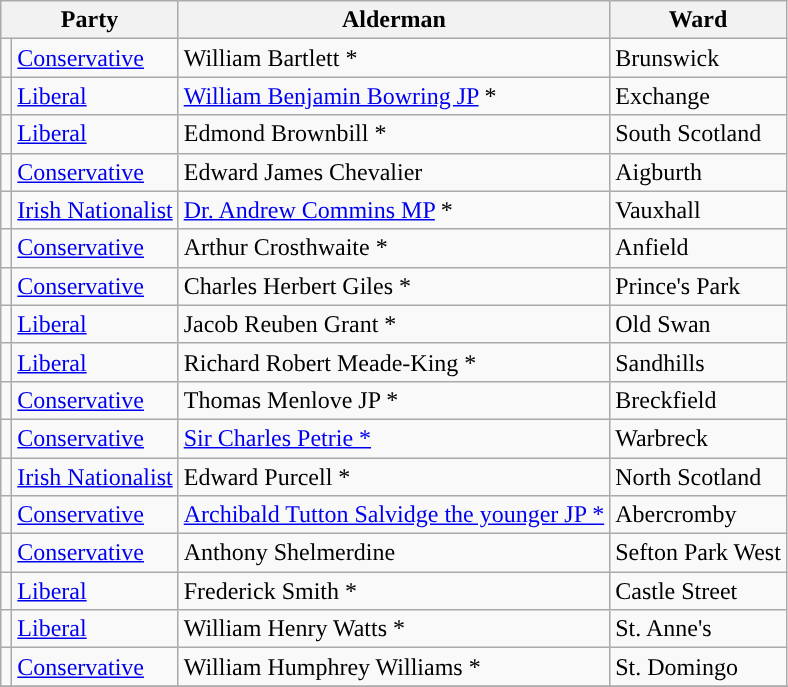<table class="wikitable">
<tr>
<th colspan="2">Party</th>
<th>Alderman</th>
<th>Ward</th>
</tr>
<tr>
<td style="background-color:"></td>
<td><a href='#'>Conservative</a></td>
<td>William Bartlett *</td>
<td>Brunswick</td>
</tr>
<tr>
<td style="background-color:"></td>
<td><a href='#'>Liberal</a></td>
<td><a href='#'>William Benjamin Bowring JP</a> *</td>
<td>Exchange</td>
</tr>
<tr>
<td style="background-color:"></td>
<td><a href='#'>Liberal</a></td>
<td>Edmond Brownbill *</td>
<td>South Scotland</td>
</tr>
<tr>
<td style="background-color:"></td>
<td><a href='#'>Conservative</a></td>
<td>Edward James Chevalier</td>
<td>Aigburth</td>
</tr>
<tr>
<td style="background-color:"></td>
<td><a href='#'>Irish Nationalist</a></td>
<td><a href='#'>Dr. Andrew Commins MP</a> *</td>
<td>Vauxhall</td>
</tr>
<tr>
<td style="background-color:"></td>
<td><a href='#'>Conservative</a></td>
<td>Arthur Crosthwaite *</td>
<td>Anfield</td>
</tr>
<tr>
<td style="background-color:"></td>
<td><a href='#'>Conservative</a></td>
<td>Charles Herbert Giles *</td>
<td>Prince's Park</td>
</tr>
<tr>
<td style="background-color:"></td>
<td><a href='#'>Liberal</a></td>
<td>Jacob Reuben Grant *</td>
<td>Old Swan</td>
</tr>
<tr>
<td style="background-color:"></td>
<td><a href='#'>Liberal</a></td>
<td>Richard Robert Meade-King *</td>
<td>Sandhills</td>
</tr>
<tr>
<td style="background-color:"></td>
<td><a href='#'>Conservative</a></td>
<td>Thomas Menlove JP *</td>
<td>Breckfield</td>
</tr>
<tr>
<td style="background-color:"></td>
<td><a href='#'>Conservative</a></td>
<td><a href='#'>Sir Charles Petrie *</a></td>
<td>Warbreck</td>
</tr>
<tr>
<td style="background-color:"></td>
<td><a href='#'>Irish Nationalist</a></td>
<td>Edward Purcell *</td>
<td>North Scotland</td>
</tr>
<tr>
<td style="background-color:"></td>
<td><a href='#'>Conservative</a></td>
<td><a href='#'>Archibald Tutton Salvidge the younger JP *</a></td>
<td>Abercromby</td>
</tr>
<tr>
<td style="background-color:"></td>
<td><a href='#'>Conservative</a></td>
<td>Anthony Shelmerdine</td>
<td>Sefton Park West</td>
</tr>
<tr>
<td style="background-color:"></td>
<td><a href='#'>Liberal</a></td>
<td>Frederick Smith *</td>
<td>Castle Street</td>
</tr>
<tr>
<td style="background-color:"></td>
<td><a href='#'>Liberal</a></td>
<td>William Henry Watts *</td>
<td>St. Anne's</td>
</tr>
<tr>
<td style="background-color:"></td>
<td><a href='#'>Conservative</a></td>
<td>William Humphrey Williams *</td>
<td>St. Domingo</td>
</tr>
<tr>
</tr>
</table>
